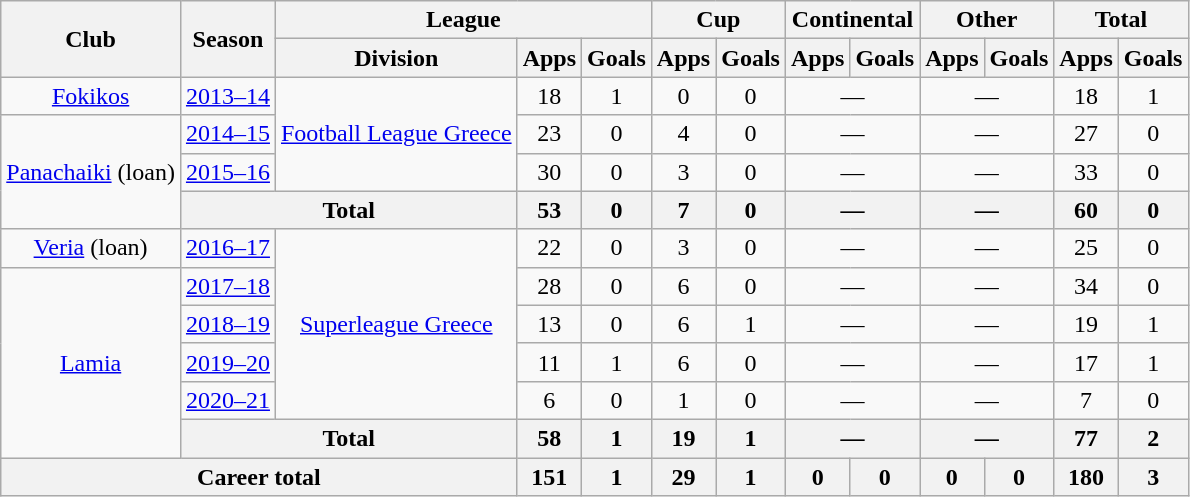<table class="wikitable" style="text-align:center">
<tr>
<th rowspan=2>Club</th>
<th rowspan=2>Season</th>
<th colspan="3">League</th>
<th colspan=2>Cup</th>
<th colspan=2>Continental</th>
<th colspan=2>Other</th>
<th colspan=2>Total</th>
</tr>
<tr>
<th>Division</th>
<th>Apps</th>
<th>Goals</th>
<th>Apps</th>
<th>Goals</th>
<th>Apps</th>
<th>Goals</th>
<th>Apps</th>
<th>Goals</th>
<th>Apps</th>
<th>Goals</th>
</tr>
<tr>
<td><a href='#'>Fokikos</a></td>
<td><a href='#'>2013–14</a></td>
<td rowspan=3><a href='#'>Football League Greece</a></td>
<td>18</td>
<td>1</td>
<td>0</td>
<td>0</td>
<td colspan=2>—</td>
<td colspan=2>—</td>
<td>18</td>
<td>1</td>
</tr>
<tr>
<td rowspan=3><a href='#'>Panachaiki</a> (loan)</td>
<td><a href='#'>2014–15</a></td>
<td>23</td>
<td>0</td>
<td>4</td>
<td>0</td>
<td colspan=2>—</td>
<td colspan=2>—</td>
<td>27</td>
<td>0</td>
</tr>
<tr>
<td><a href='#'>2015–16</a></td>
<td>30</td>
<td>0</td>
<td>3</td>
<td>0</td>
<td colspan=2>—</td>
<td colspan=2>—</td>
<td>33</td>
<td>0</td>
</tr>
<tr>
<th colspan="2">Total</th>
<th>53</th>
<th>0</th>
<th>7</th>
<th>0</th>
<th colspan=2>—</th>
<th colspan=2>—</th>
<th>60</th>
<th>0</th>
</tr>
<tr>
<td><a href='#'>Veria</a> (loan)</td>
<td><a href='#'>2016–17</a></td>
<td rowspan="5"><a href='#'>Superleague Greece</a></td>
<td>22</td>
<td>0</td>
<td>3</td>
<td>0</td>
<td colspan=2>—</td>
<td colspan=2>—</td>
<td>25</td>
<td>0</td>
</tr>
<tr>
<td rowspan="5"><a href='#'>Lamia</a></td>
<td><a href='#'>2017–18</a></td>
<td>28</td>
<td>0</td>
<td>6</td>
<td>0</td>
<td colspan=2>—</td>
<td colspan=2>—</td>
<td>34</td>
<td>0</td>
</tr>
<tr>
<td><a href='#'>2018–19</a></td>
<td>13</td>
<td>0</td>
<td>6</td>
<td>1</td>
<td colspan=2>—</td>
<td colspan=2>—</td>
<td>19</td>
<td>1</td>
</tr>
<tr>
<td><a href='#'>2019–20</a></td>
<td>11</td>
<td>1</td>
<td>6</td>
<td>0</td>
<td colspan=2>—</td>
<td colspan=2>—</td>
<td>17</td>
<td>1</td>
</tr>
<tr>
<td><a href='#'>2020–21</a></td>
<td>6</td>
<td>0</td>
<td>1</td>
<td>0</td>
<td colspan=2>—</td>
<td colspan=2>—</td>
<td>7</td>
<td>0</td>
</tr>
<tr>
<th colspan="2">Total</th>
<th>58</th>
<th>1</th>
<th>19</th>
<th>1</th>
<th colspan=2>—</th>
<th colspan=2>—</th>
<th>77</th>
<th>2</th>
</tr>
<tr>
<th colspan="3">Career total</th>
<th>151</th>
<th>1</th>
<th>29</th>
<th>1</th>
<th>0</th>
<th>0</th>
<th>0</th>
<th>0</th>
<th>180</th>
<th>3</th>
</tr>
</table>
